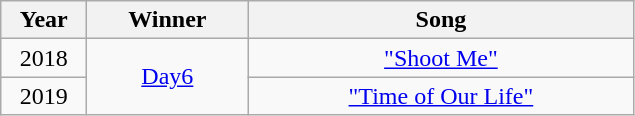<table class="wikitable" style="text-align: center">
<tr>
<th width="50">Year</th>
<th width="100">Winner</th>
<th width="250">Song</th>
</tr>
<tr>
<td>2018</td>
<td rowspan="2"><a href='#'>Day6</a></td>
<td><a href='#'>"Shoot Me"</a></td>
</tr>
<tr>
<td>2019</td>
<td><a href='#'>"Time of Our Life"</a></td>
</tr>
</table>
